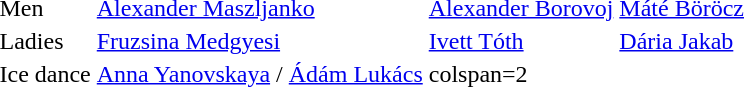<table>
<tr>
<td>Men</td>
<td><a href='#'>Alexander Maszljanko</a></td>
<td><a href='#'>Alexander Borovoj</a></td>
<td><a href='#'>Máté Böröcz</a></td>
</tr>
<tr>
<td>Ladies</td>
<td><a href='#'>Fruzsina Medgyesi</a></td>
<td><a href='#'>Ivett Tóth</a></td>
<td><a href='#'>Dária Jakab</a></td>
</tr>
<tr>
<td>Ice dance</td>
<td><a href='#'>Anna Yanovskaya</a> / <a href='#'>Ádám Lukács</a></td>
<td>colspan=2 </td>
</tr>
</table>
